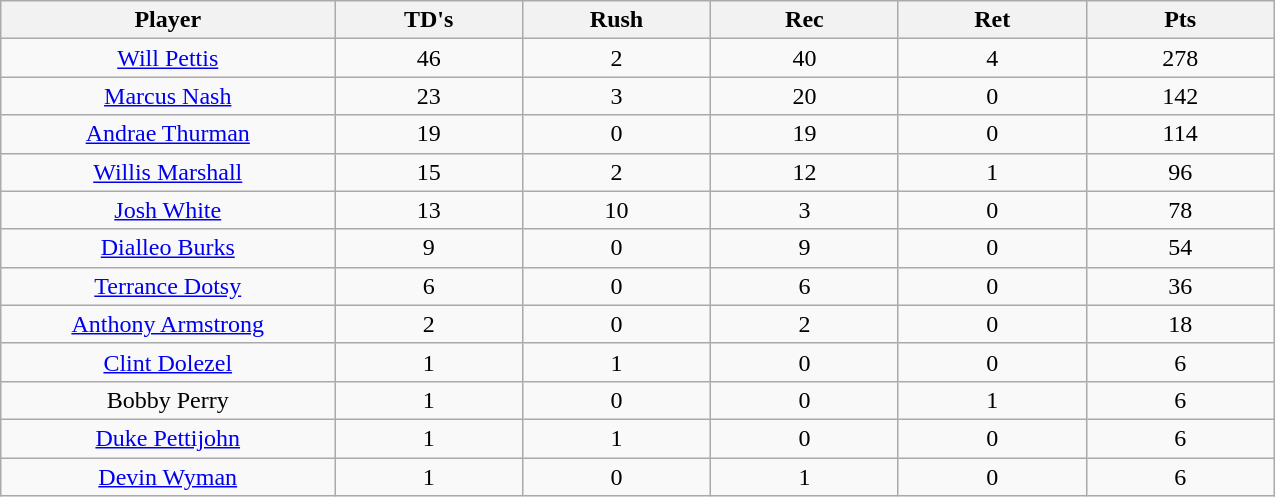<table class="wikitable sortable">
<tr>
<th bgcolor="#DDDDFF" width="16%">Player</th>
<th bgcolor="#DDDDFF" width="9%">TD's</th>
<th bgcolor="#DDDDFF" width="9%">Rush</th>
<th bgcolor="#DDDDFF" width="9%">Rec</th>
<th bgcolor="#DDDDFF" width="9%">Ret</th>
<th bgcolor="#DDDDFF" width="9%">Pts</th>
</tr>
<tr align="center">
<td><a href='#'>Will Pettis</a></td>
<td>46</td>
<td>2</td>
<td>40</td>
<td>4</td>
<td>278</td>
</tr>
<tr align="center">
<td><a href='#'>Marcus Nash</a></td>
<td>23</td>
<td>3</td>
<td>20</td>
<td>0</td>
<td>142</td>
</tr>
<tr align="center">
<td><a href='#'>Andrae Thurman</a></td>
<td>19</td>
<td>0</td>
<td>19</td>
<td>0</td>
<td>114</td>
</tr>
<tr align="center">
<td><a href='#'>Willis Marshall</a></td>
<td>15</td>
<td>2</td>
<td>12</td>
<td>1</td>
<td>96</td>
</tr>
<tr align="center">
<td><a href='#'>Josh White</a></td>
<td>13</td>
<td>10</td>
<td>3</td>
<td>0</td>
<td>78</td>
</tr>
<tr align="center">
<td><a href='#'>Dialleo Burks</a></td>
<td>9</td>
<td>0</td>
<td>9</td>
<td>0</td>
<td>54</td>
</tr>
<tr align="center">
<td><a href='#'>Terrance Dotsy</a></td>
<td>6</td>
<td>0</td>
<td>6</td>
<td>0</td>
<td>36</td>
</tr>
<tr align="center">
<td><a href='#'>Anthony Armstrong</a></td>
<td>2</td>
<td>0</td>
<td>2</td>
<td>0</td>
<td>18</td>
</tr>
<tr align="center">
<td><a href='#'>Clint Dolezel</a></td>
<td>1</td>
<td>1</td>
<td>0</td>
<td>0</td>
<td>6</td>
</tr>
<tr align="center">
<td>Bobby Perry</td>
<td>1</td>
<td>0</td>
<td>0</td>
<td>1</td>
<td>6</td>
</tr>
<tr align="center">
<td><a href='#'>Duke Pettijohn</a></td>
<td>1</td>
<td>1</td>
<td>0</td>
<td>0</td>
<td>6</td>
</tr>
<tr align="center">
<td><a href='#'>Devin Wyman</a></td>
<td>1</td>
<td>0</td>
<td>1</td>
<td>0</td>
<td>6</td>
</tr>
</table>
